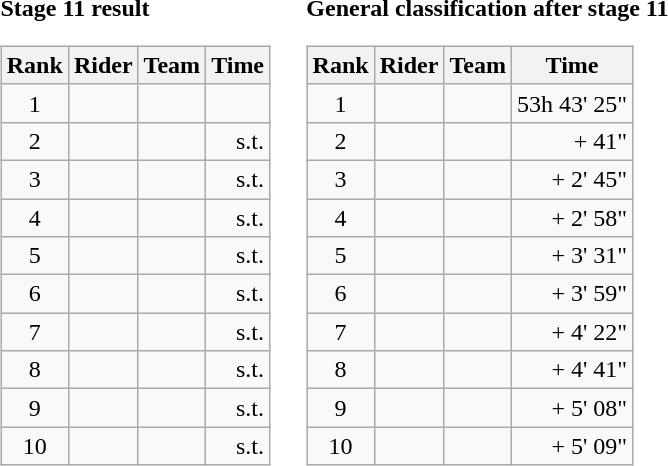<table>
<tr>
<td><strong>Stage 11 result</strong><br><table class="wikitable">
<tr>
<th scope="col">Rank</th>
<th scope="col">Rider</th>
<th scope="col">Team</th>
<th scope="col">Time</th>
</tr>
<tr>
<td style="text-align:center;">1</td>
<td></td>
<td></td>
<td style="text-align:right;"></td>
</tr>
<tr>
<td style="text-align:center;">2</td>
<td></td>
<td></td>
<td style="text-align:right;">s.t.</td>
</tr>
<tr>
<td style="text-align:center;">3</td>
<td></td>
<td></td>
<td style="text-align:right;">s.t.</td>
</tr>
<tr>
<td style="text-align:center;">4</td>
<td> </td>
<td></td>
<td style="text-align:right;">s.t.</td>
</tr>
<tr>
<td style="text-align:center;">5</td>
<td></td>
<td></td>
<td style="text-align:right;">s.t.</td>
</tr>
<tr>
<td style="text-align:center;">6</td>
<td></td>
<td></td>
<td style="text-align:right;">s.t.</td>
</tr>
<tr>
<td style="text-align:center;">7</td>
<td> </td>
<td></td>
<td style="text-align:right;">s.t.</td>
</tr>
<tr>
<td style="text-align:center;">8</td>
<td></td>
<td></td>
<td style="text-align:right;">s.t.</td>
</tr>
<tr>
<td style="text-align:center;">9</td>
<td></td>
<td></td>
<td style="text-align:right;">s.t.</td>
</tr>
<tr>
<td style="text-align:center;">10</td>
<td></td>
<td></td>
<td style="text-align:right;">s.t.</td>
</tr>
</table>
</td>
<td></td>
<td><strong>General classification after stage 11</strong><br><table class="wikitable">
<tr>
<th scope="col">Rank</th>
<th scope="col">Rider</th>
<th scope="col">Team</th>
<th scope="col">Time</th>
</tr>
<tr>
<td style="text-align:center;">1</td>
<td>  </td>
<td></td>
<td style="text-align:right;">53h 43' 25"</td>
</tr>
<tr>
<td style="text-align:center;">2</td>
<td></td>
<td></td>
<td style="text-align:right;">+ 41"</td>
</tr>
<tr>
<td style="text-align:center;">3</td>
<td></td>
<td></td>
<td style="text-align:right;">+ 2' 45"</td>
</tr>
<tr>
<td style="text-align:center;">4</td>
<td></td>
<td></td>
<td style="text-align:right;">+ 2' 58"</td>
</tr>
<tr>
<td style="text-align:center;">5</td>
<td></td>
<td></td>
<td style="text-align:right;">+ 3' 31"</td>
</tr>
<tr>
<td style="text-align:center;">6</td>
<td></td>
<td></td>
<td style="text-align:right;">+ 3' 59"</td>
</tr>
<tr>
<td style="text-align:center;">7</td>
<td></td>
<td></td>
<td style="text-align:right;">+ 4' 22"</td>
</tr>
<tr>
<td style="text-align:center;">8</td>
<td> </td>
<td></td>
<td style="text-align:right;">+ 4' 41"</td>
</tr>
<tr>
<td style="text-align:center;">9</td>
<td></td>
<td></td>
<td style="text-align:right;">+ 5' 08"</td>
</tr>
<tr>
<td style="text-align:center;">10</td>
<td></td>
<td></td>
<td style="text-align:right;">+ 5' 09"</td>
</tr>
</table>
</td>
</tr>
</table>
